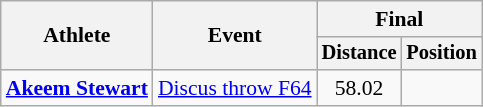<table class=wikitable style="font-size:90%">
<tr>
<th rowspan="2">Athlete</th>
<th rowspan="2">Event</th>
<th colspan="2">Final</th>
</tr>
<tr style="font-size:95%">
<th>Distance</th>
<th>Position</th>
</tr>
<tr align=center>
<td align=left><strong><a href='#'>Akeem Stewart</a></strong></td>
<td align=left><a href='#'>Discus throw F64</a></td>
<td>58.02</td>
<td></td>
</tr>
</table>
